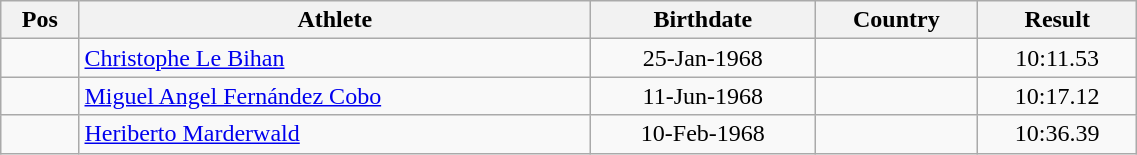<table class="wikitable"  style="text-align:center; width:60%;">
<tr>
<th>Pos</th>
<th>Athlete</th>
<th>Birthdate</th>
<th>Country</th>
<th>Result</th>
</tr>
<tr>
<td align=center></td>
<td align=left><a href='#'>Christophe Le Bihan</a></td>
<td>25-Jan-1968</td>
<td align=left></td>
<td>10:11.53</td>
</tr>
<tr>
<td align=center></td>
<td align=left><a href='#'>Miguel Angel Fernández Cobo</a></td>
<td>11-Jun-1968</td>
<td align=left></td>
<td>10:17.12</td>
</tr>
<tr>
<td align=center></td>
<td align=left><a href='#'>Heriberto Marderwald</a></td>
<td>10-Feb-1968</td>
<td align=left></td>
<td>10:36.39</td>
</tr>
</table>
